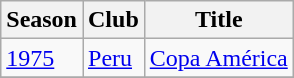<table class="wikitable">
<tr>
<th>Season</th>
<th>Club</th>
<th>Title</th>
</tr>
<tr>
<td><a href='#'>1975</a></td>
<td> <a href='#'>Peru</a></td>
<td><a href='#'>Copa América</a></td>
</tr>
<tr>
</tr>
</table>
